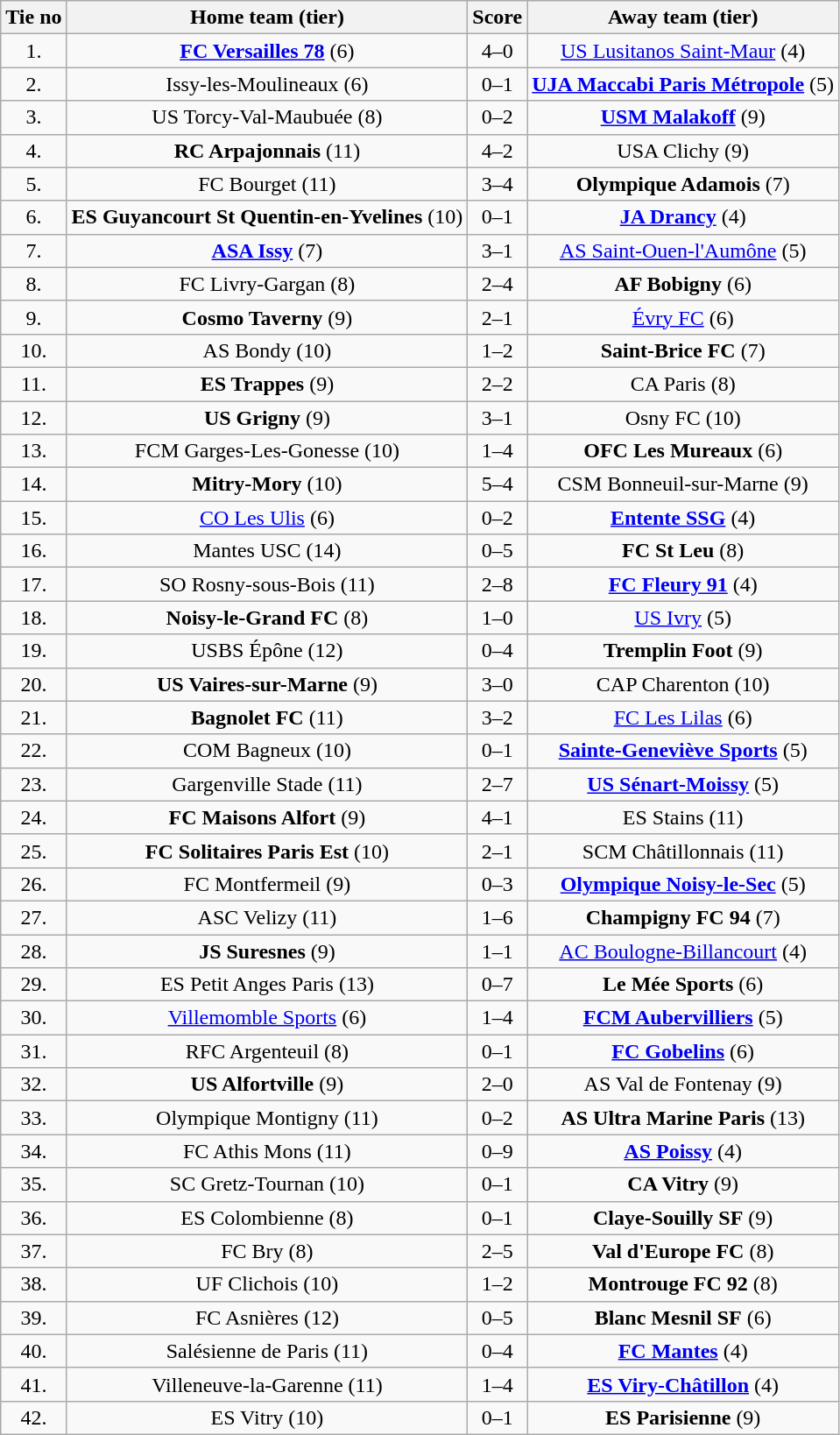<table class="wikitable" style="text-align: center">
<tr>
<th>Tie no</th>
<th>Home team (tier)</th>
<th>Score</th>
<th>Away team (tier)</th>
</tr>
<tr>
<td>1.</td>
<td><strong><a href='#'>FC Versailles 78</a></strong> (6)</td>
<td>4–0</td>
<td><a href='#'>US Lusitanos Saint-Maur</a> (4)</td>
</tr>
<tr>
<td>2.</td>
<td>Issy-les-Moulineaux (6)</td>
<td>0–1</td>
<td><strong><a href='#'>UJA Maccabi Paris Métropole</a></strong> (5)</td>
</tr>
<tr>
<td>3.</td>
<td>US Torcy-Val-Maubuée (8)</td>
<td>0–2</td>
<td><strong><a href='#'>USM Malakoff</a></strong> (9)</td>
</tr>
<tr>
<td>4.</td>
<td><strong>RC Arpajonnais</strong> (11)</td>
<td>4–2</td>
<td>USA Clichy (9)</td>
</tr>
<tr>
<td>5.</td>
<td>FC Bourget (11)</td>
<td>3–4 </td>
<td><strong>Olympique Adamois</strong> (7)</td>
</tr>
<tr>
<td>6.</td>
<td><strong>ES Guyancourt St Quentin-en-Yvelines</strong> (10)</td>
<td>0–1</td>
<td><strong><a href='#'>JA Drancy</a></strong> (4)</td>
</tr>
<tr>
<td>7.</td>
<td><strong><a href='#'>ASA Issy</a></strong> (7)</td>
<td>3–1</td>
<td><a href='#'>AS Saint-Ouen-l'Aumône</a> (5)</td>
</tr>
<tr>
<td>8.</td>
<td>FC Livry-Gargan (8)</td>
<td>2–4</td>
<td><strong>AF Bobigny</strong> (6)</td>
</tr>
<tr>
<td>9.</td>
<td><strong>Cosmo Taverny</strong> (9)</td>
<td>2–1 </td>
<td><a href='#'>Évry FC</a> (6)</td>
</tr>
<tr>
<td>10.</td>
<td>AS Bondy (10)</td>
<td>1–2</td>
<td><strong>Saint-Brice FC</strong> (7)</td>
</tr>
<tr>
<td>11.</td>
<td><strong>ES Trappes</strong> (9)</td>
<td>2–2 </td>
<td>CA Paris (8)</td>
</tr>
<tr>
<td>12.</td>
<td><strong>US Grigny</strong> (9)</td>
<td>3–1</td>
<td>Osny FC (10)</td>
</tr>
<tr>
<td>13.</td>
<td>FCM Garges-Les-Gonesse (10)</td>
<td>1–4</td>
<td><strong>OFC Les Mureaux</strong> (6)</td>
</tr>
<tr>
<td>14.</td>
<td><strong>Mitry-Mory</strong> (10)</td>
<td>5–4</td>
<td>CSM Bonneuil-sur-Marne (9)</td>
</tr>
<tr>
<td>15.</td>
<td><a href='#'>CO Les Ulis</a> (6)</td>
<td>0–2</td>
<td><strong><a href='#'>Entente SSG</a></strong> (4)</td>
</tr>
<tr>
<td>16.</td>
<td>Mantes USC (14)</td>
<td>0–5</td>
<td><strong>FC St Leu</strong> (8)</td>
</tr>
<tr>
<td>17.</td>
<td>SO Rosny-sous-Bois (11)</td>
<td>2–8</td>
<td><strong><a href='#'>FC Fleury 91</a></strong> (4)</td>
</tr>
<tr>
<td>18.</td>
<td><strong>Noisy-le-Grand FC</strong> (8)</td>
<td>1–0 </td>
<td><a href='#'>US Ivry</a> (5)</td>
</tr>
<tr>
<td>19.</td>
<td>USBS Épône (12)</td>
<td>0–4</td>
<td><strong>Tremplin Foot</strong> (9)</td>
</tr>
<tr>
<td>20.</td>
<td><strong>US Vaires-sur-Marne</strong> (9)</td>
<td>3–0</td>
<td>CAP Charenton (10)</td>
</tr>
<tr>
<td>21.</td>
<td><strong>Bagnolet FC</strong> (11)</td>
<td>3–2</td>
<td><a href='#'>FC Les Lilas</a> (6)</td>
</tr>
<tr>
<td>22.</td>
<td>COM Bagneux (10)</td>
<td>0–1 </td>
<td><strong><a href='#'>Sainte-Geneviève Sports</a></strong> (5)</td>
</tr>
<tr>
<td>23.</td>
<td>Gargenville Stade (11)</td>
<td>2–7</td>
<td><strong><a href='#'>US Sénart-Moissy</a></strong> (5)</td>
</tr>
<tr>
<td>24.</td>
<td><strong>FC Maisons Alfort</strong> (9)</td>
<td>4–1</td>
<td>ES Stains (11)</td>
</tr>
<tr>
<td>25.</td>
<td><strong>FC Solitaires Paris Est</strong> (10)</td>
<td>2–1</td>
<td>SCM Châtillonnais (11)</td>
</tr>
<tr>
<td>26.</td>
<td>FC Montfermeil (9)</td>
<td>0–3</td>
<td><strong><a href='#'>Olympique Noisy-le-Sec</a></strong> (5)</td>
</tr>
<tr>
<td>27.</td>
<td>ASC Velizy (11)</td>
<td>1–6</td>
<td><strong>Champigny FC 94</strong> (7)</td>
</tr>
<tr>
<td>28.</td>
<td><strong>JS Suresnes</strong> (9)</td>
<td>1–1 </td>
<td><a href='#'>AC Boulogne-Billancourt</a> (4)</td>
</tr>
<tr>
<td>29.</td>
<td>ES Petit Anges Paris (13)</td>
<td>0–7</td>
<td><strong>Le Mée Sports</strong> (6)</td>
</tr>
<tr>
<td>30.</td>
<td><a href='#'>Villemomble Sports</a> (6)</td>
<td>1–4</td>
<td><strong><a href='#'>FCM Aubervilliers</a></strong> (5)</td>
</tr>
<tr>
<td>31.</td>
<td>RFC Argenteuil (8)</td>
<td>0–1</td>
<td><strong><a href='#'>FC Gobelins</a></strong> (6)</td>
</tr>
<tr>
<td>32.</td>
<td><strong>US Alfortville</strong> (9)</td>
<td>2–0</td>
<td>AS Val de Fontenay (9)</td>
</tr>
<tr>
<td>33.</td>
<td>Olympique Montigny (11)</td>
<td>0–2</td>
<td><strong>AS Ultra Marine Paris</strong> (13)</td>
</tr>
<tr>
<td>34.</td>
<td>FC Athis Mons (11)</td>
<td>0–9</td>
<td><strong><a href='#'>AS Poissy</a></strong> (4)</td>
</tr>
<tr>
<td>35.</td>
<td>SC Gretz-Tournan (10)</td>
<td>0–1</td>
<td><strong>CA Vitry</strong> (9)</td>
</tr>
<tr>
<td>36.</td>
<td>ES Colombienne (8)</td>
<td>0–1</td>
<td><strong>Claye-Souilly SF</strong> (9)</td>
</tr>
<tr>
<td>37.</td>
<td>FC Bry (8)</td>
<td>2–5</td>
<td><strong>Val d'Europe FC</strong> (8)</td>
</tr>
<tr>
<td>38.</td>
<td>UF Clichois (10)</td>
<td>1–2</td>
<td><strong>Montrouge FC 92</strong> (8)</td>
</tr>
<tr>
<td>39.</td>
<td>FC Asnières (12)</td>
<td>0–5</td>
<td><strong>Blanc Mesnil SF</strong> (6)</td>
</tr>
<tr>
<td>40.</td>
<td>Salésienne de Paris (11)</td>
<td>0–4</td>
<td><strong><a href='#'>FC Mantes</a></strong> (4)</td>
</tr>
<tr>
<td>41.</td>
<td>Villeneuve-la-Garenne (11)</td>
<td>1–4</td>
<td><strong><a href='#'>ES Viry-Châtillon</a></strong> (4)</td>
</tr>
<tr>
<td>42.</td>
<td>ES Vitry (10)</td>
<td>0–1</td>
<td><strong>ES Parisienne</strong> (9)</td>
</tr>
</table>
